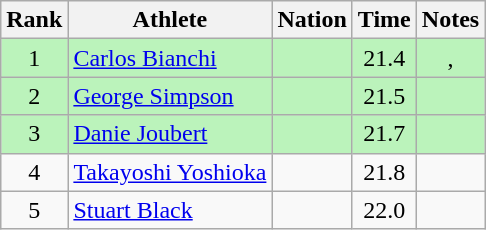<table class="wikitable sortable" style="text-align:center">
<tr>
<th>Rank</th>
<th>Athlete</th>
<th>Nation</th>
<th>Time</th>
<th>Notes</th>
</tr>
<tr bgcolor=bbf3bb>
<td>1</td>
<td align=left><a href='#'>Carlos Bianchi</a></td>
<td align=left></td>
<td>21.4</td>
<td>, </td>
</tr>
<tr bgcolor=bbf3bb>
<td>2</td>
<td align=left><a href='#'>George Simpson</a></td>
<td align=left></td>
<td>21.5</td>
<td></td>
</tr>
<tr bgcolor=bbf3bb>
<td>3</td>
<td align=left><a href='#'>Danie Joubert</a></td>
<td align=left></td>
<td>21.7</td>
<td></td>
</tr>
<tr>
<td>4</td>
<td align=left><a href='#'>Takayoshi Yoshioka</a></td>
<td align=left></td>
<td>21.8</td>
<td></td>
</tr>
<tr>
<td>5</td>
<td align=left><a href='#'>Stuart Black</a></td>
<td align=left></td>
<td>22.0</td>
<td></td>
</tr>
</table>
